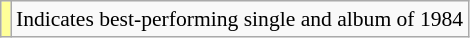<table class="wikitable" style="font-size:90%;">
<tr>
<td style="background-color:#FFFF99"></td>
<td>Indicates best-performing single and album of 1984</td>
</tr>
</table>
